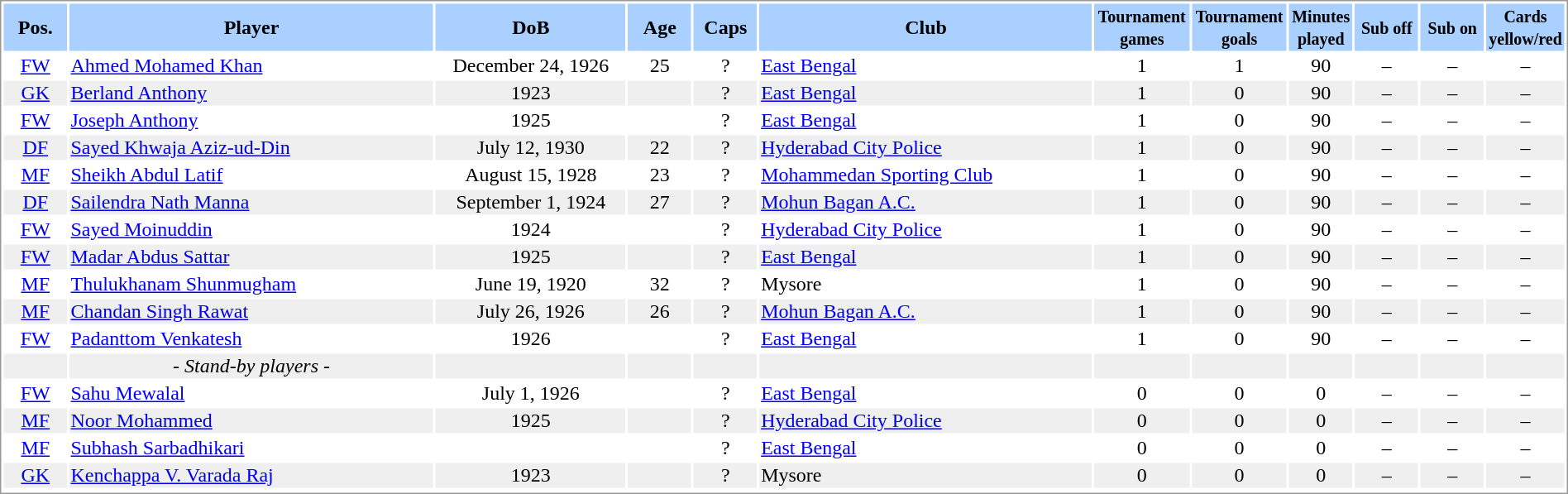<table border="0" width="100%" style="border: 1px solid #999; background-color:#FFFFFF; text-align:center">
<tr align="center" bgcolor="#AAD0FF">
<th width=4%>Pos.</th>
<th width=23%>Player</th>
<th width=12%>DoB</th>
<th width=4%>Age</th>
<th width=4%>Caps</th>
<th width=21%>Club</th>
<th width=6%><small>Tournament<br>games</small></th>
<th width=6%><small>Tournament<br>goals</small></th>
<th width=4%><small>Minutes<br>played</small></th>
<th width=4%><small>Sub off</small></th>
<th width=4%><small>Sub on</small></th>
<th width=4%><small>Cards<br>yellow/red</small></th>
</tr>
<tr>
<td><a href='#'>FW</a></td>
<td align="left"><a href='#'>Ahmed Mohamed Khan</a></td>
<td>December 24, 1926</td>
<td>25</td>
<td>?</td>
<td align="left"> <a href='#'>East Bengal</a></td>
<td>1</td>
<td>1</td>
<td>90</td>
<td>–</td>
<td>–</td>
<td>–</td>
</tr>
<tr bgcolor="#EFEFEF">
<td><a href='#'>GK</a></td>
<td align="left"><a href='#'>Berland Anthony</a></td>
<td>1923</td>
<td></td>
<td>?</td>
<td align="left"> <a href='#'>East Bengal</a></td>
<td>1</td>
<td>0</td>
<td>90</td>
<td>–</td>
<td>–</td>
<td>–</td>
</tr>
<tr>
<td><a href='#'>FW</a></td>
<td align="left"><a href='#'>Joseph Anthony</a></td>
<td>1925</td>
<td></td>
<td>?</td>
<td align="left"> <a href='#'>East Bengal</a></td>
<td>1</td>
<td>0</td>
<td>90</td>
<td>–</td>
<td>–</td>
<td>–</td>
</tr>
<tr bgcolor="#EFEFEF">
<td><a href='#'>DF</a></td>
<td align="left"><a href='#'>Sayed Khwaja Aziz-ud-Din</a></td>
<td>July 12, 1930</td>
<td>22</td>
<td>?</td>
<td align="left"> <a href='#'>Hyderabad City Police</a></td>
<td>1</td>
<td>0</td>
<td>90</td>
<td>–</td>
<td>–</td>
<td>–</td>
</tr>
<tr>
<td><a href='#'>MF</a></td>
<td align="left"><a href='#'>Sheikh Abdul Latif</a></td>
<td>August 15, 1928</td>
<td>23</td>
<td>?</td>
<td align="left"> <a href='#'>Mohammedan Sporting Club</a></td>
<td>1</td>
<td>0</td>
<td>90</td>
<td>–</td>
<td>–</td>
<td>–</td>
</tr>
<tr bgcolor="#EFEFEF">
<td><a href='#'>DF</a></td>
<td align="left"><a href='#'>Sailendra Nath Manna</a></td>
<td>September 1, 1924</td>
<td>27</td>
<td>?</td>
<td align="left"> <a href='#'>Mohun Bagan A.C.</a></td>
<td>1</td>
<td>0</td>
<td>90</td>
<td>–</td>
<td>–</td>
<td>–</td>
</tr>
<tr>
<td><a href='#'>FW</a></td>
<td align="left"><a href='#'>Sayed Moinuddin</a></td>
<td>1924</td>
<td></td>
<td>?</td>
<td align="left"> <a href='#'>Hyderabad City Police</a></td>
<td>1</td>
<td>0</td>
<td>90</td>
<td>–</td>
<td>–</td>
<td>–</td>
</tr>
<tr bgcolor="#EFEFEF">
<td><a href='#'>FW</a></td>
<td align="left"><a href='#'>Madar Abdus Sattar</a></td>
<td>1925</td>
<td></td>
<td>?</td>
<td align="left"> <a href='#'>East Bengal</a></td>
<td>1</td>
<td>0</td>
<td>90</td>
<td>–</td>
<td>–</td>
<td>–</td>
</tr>
<tr>
<td><a href='#'>MF</a></td>
<td align="left"><a href='#'>Thulukhanam Shunmugham</a></td>
<td>June 19, 1920</td>
<td>32</td>
<td>?</td>
<td align="left"> Mysore</td>
<td>1</td>
<td>0</td>
<td>90</td>
<td>–</td>
<td>–</td>
<td>–</td>
</tr>
<tr bgcolor="#EFEFEF">
<td><a href='#'>MF</a></td>
<td align="left"><a href='#'>Chandan Singh Rawat</a></td>
<td>July 26, 1926</td>
<td>26</td>
<td>?</td>
<td align="left"> <a href='#'>Mohun Bagan A.C.</a></td>
<td>1</td>
<td>0</td>
<td>90</td>
<td>–</td>
<td>–</td>
<td>–</td>
</tr>
<tr>
<td><a href='#'>FW</a></td>
<td align="left"><a href='#'>Padanttom Venkatesh</a></td>
<td>1926</td>
<td></td>
<td>?</td>
<td align="left"> <a href='#'>East Bengal</a></td>
<td>1</td>
<td>0</td>
<td>90</td>
<td>–</td>
<td>–</td>
<td>–</td>
</tr>
<tr bgcolor="#EFEFEF">
<td></td>
<td>- <em>Stand-by players</em> -</td>
<td></td>
<td></td>
<td></td>
<td></td>
<td></td>
<td></td>
<td></td>
<td></td>
<td></td>
<td></td>
</tr>
<tr>
<td><a href='#'>FW</a></td>
<td align="left"><a href='#'>Sahu Mewalal</a></td>
<td>July 1, 1926</td>
<td></td>
<td>?</td>
<td align="left"> <a href='#'>East Bengal</a></td>
<td>0</td>
<td>0</td>
<td>0</td>
<td>–</td>
<td>–</td>
<td>–</td>
</tr>
<tr bgcolor="#EFEFEF">
<td><a href='#'>MF</a></td>
<td align="left"><a href='#'>Noor Mohammed</a></td>
<td>1925</td>
<td></td>
<td>?</td>
<td align="left"> <a href='#'>Hyderabad City Police</a></td>
<td>0</td>
<td>0</td>
<td>0</td>
<td>–</td>
<td>–</td>
<td>–</td>
</tr>
<tr>
<td><a href='#'>MF</a></td>
<td align="left"><a href='#'>Subhash Sarbadhikari</a></td>
<td></td>
<td></td>
<td>?</td>
<td align="left"> <a href='#'>East Bengal</a></td>
<td>0</td>
<td>0</td>
<td>0</td>
<td>–</td>
<td>–</td>
<td>–</td>
</tr>
<tr bgcolor="#EFEFEF">
<td><a href='#'>GK</a></td>
<td align="left"><a href='#'>Kenchappa V. Varada Raj</a></td>
<td>1923</td>
<td></td>
<td>?</td>
<td align="left"> Mysore</td>
<td>0</td>
<td>0</td>
<td>0</td>
<td>–</td>
<td>–</td>
<td>–</td>
</tr>
<tr>
</tr>
</table>
